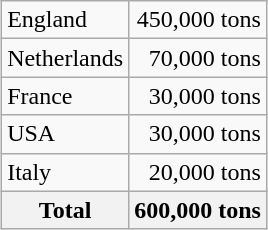<table class="wikitable" style="margin-left: auto; margin-right: auto; border: none;">
<tr>
<td>England</td>
<td style="text-align:right;">450,000 tons</td>
</tr>
<tr>
<td>Netherlands</td>
<td style="text-align:right;">70,000 tons</td>
</tr>
<tr>
<td>France</td>
<td style="text-align:right;">30,000 tons</td>
</tr>
<tr>
<td>USA</td>
<td style="text-align:right;">30,000 tons</td>
</tr>
<tr>
<td>Italy</td>
<td style="text-align:right;">20,000 tons</td>
</tr>
<tr>
<th>Total</th>
<th style="text-align:right;">600,000 tons</th>
</tr>
</table>
